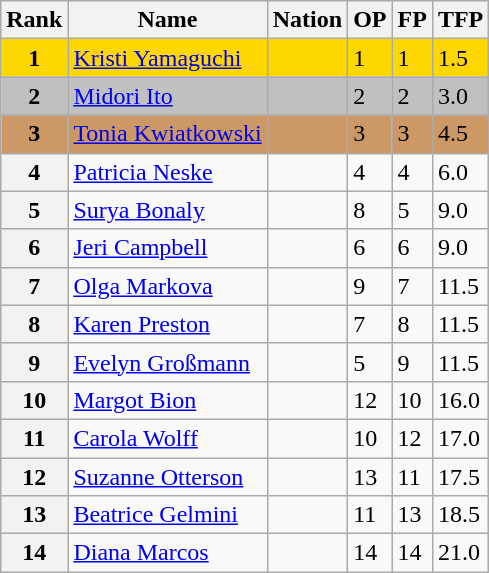<table class="wikitable">
<tr>
<th>Rank</th>
<th>Name</th>
<th>Nation</th>
<th>OP</th>
<th>FP</th>
<th>TFP</th>
</tr>
<tr bgcolor="gold">
<td align="center"><strong>1</strong></td>
<td><a href='#'>Kristi Yamaguchi</a></td>
<td></td>
<td>1</td>
<td>1</td>
<td>1.5</td>
</tr>
<tr bgcolor="silver">
<td align="center"><strong>2</strong></td>
<td><a href='#'>Midori Ito</a></td>
<td></td>
<td>2</td>
<td>2</td>
<td>3.0</td>
</tr>
<tr bgcolor="cc9966">
<td align="center"><strong>3</strong></td>
<td><a href='#'>Tonia Kwiatkowski</a></td>
<td></td>
<td>3</td>
<td>3</td>
<td>4.5</td>
</tr>
<tr>
<th>4</th>
<td><a href='#'>Patricia Neske</a></td>
<td></td>
<td>4</td>
<td>4</td>
<td>6.0</td>
</tr>
<tr>
<th>5</th>
<td><a href='#'>Surya Bonaly</a></td>
<td></td>
<td>8</td>
<td>5</td>
<td>9.0</td>
</tr>
<tr>
<th>6</th>
<td><a href='#'>Jeri Campbell</a></td>
<td></td>
<td>6</td>
<td>6</td>
<td>9.0</td>
</tr>
<tr>
<th>7</th>
<td><a href='#'>Olga Markova</a></td>
<td></td>
<td>9</td>
<td>7</td>
<td>11.5</td>
</tr>
<tr>
<th>8</th>
<td><a href='#'>Karen Preston</a></td>
<td></td>
<td>7</td>
<td>8</td>
<td>11.5</td>
</tr>
<tr>
<th>9</th>
<td><a href='#'>Evelyn Großmann</a></td>
<td></td>
<td>5</td>
<td>9</td>
<td>11.5</td>
</tr>
<tr>
<th>10</th>
<td><a href='#'>Margot Bion</a></td>
<td></td>
<td>12</td>
<td>10</td>
<td>16.0</td>
</tr>
<tr>
<th>11</th>
<td><a href='#'>Carola Wolff</a></td>
<td></td>
<td>10</td>
<td>12</td>
<td>17.0</td>
</tr>
<tr>
<th>12</th>
<td><a href='#'>Suzanne Otterson</a></td>
<td></td>
<td>13</td>
<td>11</td>
<td>17.5</td>
</tr>
<tr>
<th>13</th>
<td><a href='#'>Beatrice Gelmini</a></td>
<td></td>
<td>11</td>
<td>13</td>
<td>18.5</td>
</tr>
<tr>
<th>14</th>
<td><a href='#'>Diana Marcos</a></td>
<td></td>
<td>14</td>
<td>14</td>
<td>21.0</td>
</tr>
</table>
